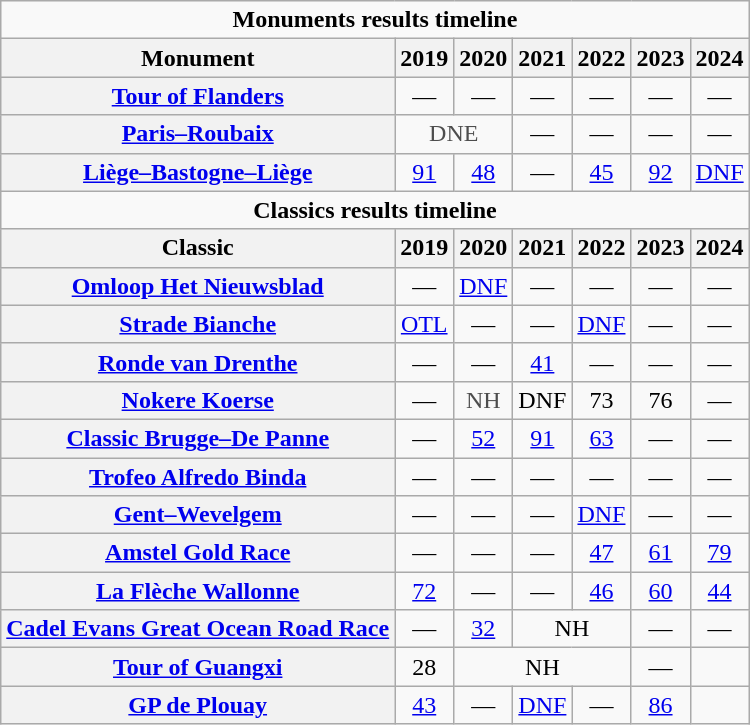<table class="wikitable plainrowheaders">
<tr>
<td colspan="7" align="center"><strong>Monuments results timeline</strong></td>
</tr>
<tr style="background:#EEEEEE;">
<th>Monument</th>
<th>2019</th>
<th>2020</th>
<th>2021</th>
<th>2022</th>
<th>2023</th>
<th>2024</th>
</tr>
<tr style="text-align:center;">
<th scope="row"><a href='#'>Tour of Flanders</a></th>
<td>—</td>
<td>—</td>
<td>—</td>
<td>—</td>
<td>—</td>
<td>—</td>
</tr>
<tr style="text-align:center;">
<th scope="row"><a href='#'>Paris–Roubaix</a></th>
<td style="color:#4d4d4d;" colspan=2>DNE</td>
<td>—</td>
<td>—</td>
<td>—</td>
<td>—</td>
</tr>
<tr style="text-align:center;">
<th scope="row"><a href='#'>Liège–Bastogne–Liège</a></th>
<td><a href='#'>91</a></td>
<td><a href='#'>48</a></td>
<td>—</td>
<td><a href='#'>45</a></td>
<td><a href='#'>92</a></td>
<td><a href='#'>DNF</a></td>
</tr>
<tr>
<td colspan="7" align="center"><strong>Classics results timeline</strong></td>
</tr>
<tr style="background:#EEEEEE;">
<th>Classic</th>
<th>2019</th>
<th>2020</th>
<th>2021</th>
<th>2022</th>
<th>2023</th>
<th>2024</th>
</tr>
<tr style="text-align:center;">
<th scope="row"><a href='#'>Omloop Het Nieuwsblad</a></th>
<td>—</td>
<td><a href='#'>DNF</a></td>
<td>—</td>
<td>—</td>
<td>—</td>
<td>—</td>
</tr>
<tr style="text-align:center;">
<th scope="row"><a href='#'>Strade Bianche</a></th>
<td><a href='#'>OTL</a></td>
<td>—</td>
<td>—</td>
<td><a href='#'>DNF</a></td>
<td>—</td>
<td>—</td>
</tr>
<tr style="text-align:center;">
<th scope="row"><a href='#'>Ronde van Drenthe</a></th>
<td>—</td>
<td>—</td>
<td><a href='#'>41</a></td>
<td>—</td>
<td>—</td>
<td>—</td>
</tr>
<tr style="text-align:center;">
<th scope="row"><a href='#'>Nokere Koerse</a></th>
<td>—</td>
<td style="color:#4d4d4d;">NH</td>
<td>DNF</td>
<td>73</td>
<td>76</td>
<td>—</td>
</tr>
<tr style="text-align:center;">
<th scope="row"><a href='#'>Classic Brugge–De Panne</a></th>
<td>—</td>
<td><a href='#'>52</a></td>
<td><a href='#'>91</a></td>
<td><a href='#'>63</a></td>
<td>—</td>
<td>—</td>
</tr>
<tr style="text-align:center;">
<th scope="row"><a href='#'>Trofeo Alfredo Binda</a></th>
<td>—</td>
<td>—</td>
<td>—</td>
<td>—</td>
<td>—</td>
<td>—</td>
</tr>
<tr style="text-align:center;">
<th scope="row"><a href='#'>Gent–Wevelgem</a></th>
<td>—</td>
<td>—</td>
<td>—</td>
<td><a href='#'>DNF</a></td>
<td>—</td>
<td>—</td>
</tr>
<tr style="text-align:center;">
<th scope="row"><a href='#'>Amstel Gold Race</a></th>
<td>—</td>
<td>—</td>
<td>—</td>
<td><a href='#'>47</a></td>
<td><a href='#'>61</a></td>
<td><a href='#'>79</a></td>
</tr>
<tr style="text-align:center;">
<th scope="row"><a href='#'>La Flèche Wallonne</a></th>
<td><a href='#'>72</a></td>
<td>—</td>
<td>—</td>
<td><a href='#'>46</a></td>
<td><a href='#'>60</a></td>
<td><a href='#'>44</a></td>
</tr>
<tr style="text-align:center;">
<th scope="row"><a href='#'>Cadel Evans Great Ocean Road Race</a></th>
<td>—</td>
<td><a href='#'>32</a></td>
<td colspan=2>NH</td>
<td>—</td>
<td>—</td>
</tr>
<tr style="text-align:center;">
<th scope="row"><a href='#'>Tour of Guangxi</a></th>
<td>28</td>
<td colspan=3>NH</td>
<td>—</td>
<td></td>
</tr>
<tr style="text-align:center;">
<th scope="row"><a href='#'>GP de Plouay</a></th>
<td><a href='#'>43</a></td>
<td>—</td>
<td><a href='#'>DNF</a></td>
<td>—</td>
<td><a href='#'>86</a></td>
<td></td>
</tr>
</table>
